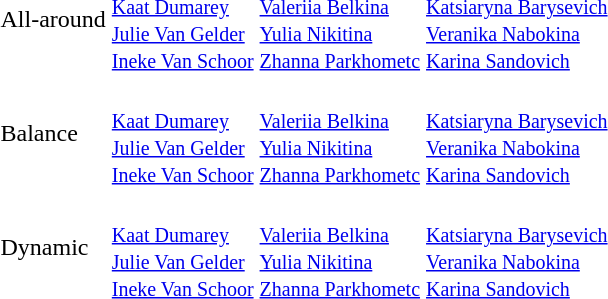<table>
<tr>
<td>All-around<br></td>
<td> <br> <small> <a href='#'>Kaat Dumarey</a> <br> <a href='#'>Julie Van Gelder</a> <br> <a href='#'>Ineke Van Schoor</a> </small></td>
<td> <br> <small> <a href='#'>Valeriia Belkina</a> <br> <a href='#'>Yulia Nikitina</a> <br> <a href='#'>Zhanna Parkhometc</a> </small></td>
<td> <br> <small> <a href='#'>Katsiaryna Barysevich</a> <br> <a href='#'>Veranika Nabokina</a> <br> <a href='#'>Karina Sandovich</a> </small></td>
</tr>
<tr>
<td>Balance<br></td>
<td> <br> <small> <a href='#'>Kaat Dumarey</a> <br> <a href='#'>Julie Van Gelder</a> <br> <a href='#'>Ineke Van Schoor</a> </small></td>
<td> <br> <small> <a href='#'>Valeriia Belkina</a> <br> <a href='#'>Yulia Nikitina</a> <br> <a href='#'>Zhanna Parkhometc</a> </small></td>
<td> <br> <small> <a href='#'>Katsiaryna Barysevich</a> <br> <a href='#'>Veranika Nabokina</a> <br> <a href='#'>Karina Sandovich</a> </small></td>
</tr>
<tr>
<td>Dynamic<br></td>
<td> <br> <small> <a href='#'>Kaat Dumarey</a> <br> <a href='#'>Julie Van Gelder</a> <br> <a href='#'>Ineke Van Schoor</a> </small></td>
<td> <br> <small> <a href='#'>Valeriia Belkina</a> <br> <a href='#'>Yulia Nikitina</a> <br> <a href='#'>Zhanna Parkhometc</a> </small></td>
<td> <br> <small> <a href='#'>Katsiaryna Barysevich</a> <br> <a href='#'>Veranika Nabokina</a> <br> <a href='#'>Karina Sandovich</a> </small></td>
</tr>
</table>
